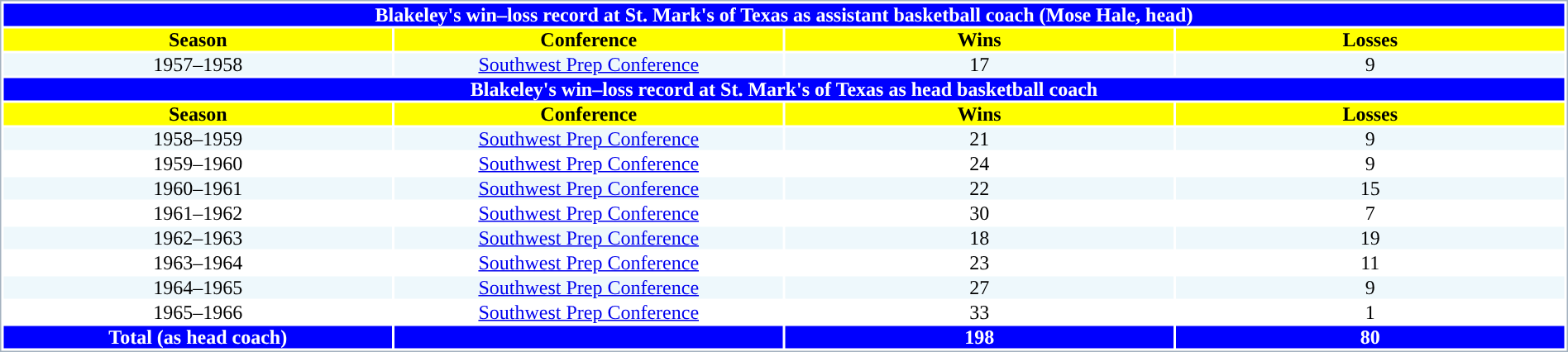<table width="100%" border="0" cellpadding="0" style="border:1px solid #A3B1BF; color: black; background-color: white;">
<tr valign="bottom" style="text-align:center">
<td colspan="4" style="color: white; background:#0000ff"><strong>Blakeley's win–loss record at St. Mark's of Texas as assistant basketball coach (Mose Hale, head)</strong></td>
</tr>
<tr valign="bottom" style="text-align:center">
<td width="20%"; style="color: black; background-color:#FFFF00"><strong>Season</strong></td>
<td width="20%"; style="color: black; background-color:#FFFF00"><strong>Conference</strong></td>
<td width="20%"; style="color: black; background-color:#FFFF00"><strong>Wins</strong></td>
<td width="20%"; style="color: black; background-color:#FFFF00"><strong>Losses</strong></td>
</tr>
<tr valign="bottom" style="text-align:center">
<td width="20%"; style="background-color:#EEF8FC">1957–1958</td>
<td width="20%"; style="background-color:#EEF8FC"><a href='#'>Southwest Prep Conference</a></td>
<td width="20%"; style="background-color:#EEF8FC">17</td>
<td width="20%"; style="background-color:#EEF8FC">9</td>
</tr>
<tr valign="bottom" style="text-align:center">
<td colspan="4" style="color: white; background:#0000ff"><strong>Blakeley's win–loss record at St. Mark's of Texas as head basketball coach</strong></td>
</tr>
<tr valign="bottom" style="text-align:center">
<td width="20%"; style="color: black; background-color:#FFFF00"><strong>Season</strong></td>
<td width="20%"; style="color: black; background-color:#FFFF00"><strong>Conference</strong></td>
<td width="20%"; style="color: black; background-color:#FFFF00"><strong>Wins</strong></td>
<td width="20%"; style="color: black; background-color:#FFFF00"><strong>Losses</strong></td>
</tr>
<tr valign="center" style="text-align:center">
<td width="20%"; style="background-color:#EEF8FC">1958–1959</td>
<td width="20%"; style="background-color:#EEF8FC"><a href='#'>Southwest Prep Conference</a></td>
<td width="20%"; style="background-color:#EEF8FC">21</td>
<td width="20%"; style="background-color:#EEF8FC">9</td>
</tr>
<tr valign="center" style="text-align:center">
<td width="20%" ; style="background-color:white">1959–1960</td>
<td width="20%" ; style="background-color:white"><a href='#'>Southwest Prep Conference</a></td>
<td width="20%" ; style="background-color:white">24</td>
<td width="20%" ; style="background-color:white">9</td>
</tr>
<tr valign="center" style="text-align:center">
<td width="20%"; style="background-color:#EEF8FC">1960–1961</td>
<td width="20%"; style="background-color:#EEF8FC"><a href='#'>Southwest Prep Conference</a></td>
<td width="20%"; style="background-color:#EEF8FC">22</td>
<td width="20%"; style="background-color:#EEF8FC">15</td>
</tr>
<tr valign="center" style="text-align:center">
<td width="20%" ; style="background-color:white">1961–1962</td>
<td width="20%" ; style="background-color:white"><a href='#'>Southwest Prep Conference</a></td>
<td width="20%" ; style="background-color:white">30</td>
<td width="20%" ; style="background-color:white">7</td>
</tr>
<tr valign="center" style="text-align:center">
<td width="20%"; style="background-color:#EEF8FC">1962–1963</td>
<td width="20%"; style="background-color:#EEF8FC"><a href='#'>Southwest Prep Conference</a></td>
<td width="20%"; style="background-color:#EEF8FC">18</td>
<td width="20%"; style="background-color:#EEF8FC">19</td>
</tr>
<tr valign="center" style="text-align:center">
<td width="20%" ; style="background-color:white">1963–1964</td>
<td width="20%" ; style="background-color:white"><a href='#'>Southwest Prep Conference</a></td>
<td width="20%" ; style="background-color:white">23</td>
<td width="20%" ; style="background-color:white">11</td>
</tr>
<tr valign="center" style="text-align:center">
<td width="20%"; style="background-color:#EEF8FC">1964–1965</td>
<td width="20%"; style="background-color:#EEF8FC"><a href='#'>Southwest Prep Conference</a></td>
<td width="20%"; style="background-color:#EEF8FC">27</td>
<td width="20%"; style="background-color:#EEF8FC">9</td>
</tr>
<tr valign="center" style="text-align:center">
<td width="20%"; style="background-color:white">1965–1966</td>
<td width="20%"; style="background-color:white"><a href='#'>Southwest Prep Conference</a></td>
<td width="20%"; style="background-color:white">33</td>
<td width="20%"; style="background-color:white">1</td>
</tr>
<tr valign="center" style="text-align:center; color: white">
<td width="20%"; style="background-color:#0000ff"><strong>Total (as head coach)</strong></td>
<td width="20%"; style="background-color:#0000ff"></td>
<td width="20%"; style="background-color:#0000ff"><strong>198</strong></td>
<td width="20%"; style="background-color:#0000ff"><strong>80</strong></td>
</tr>
</table>
